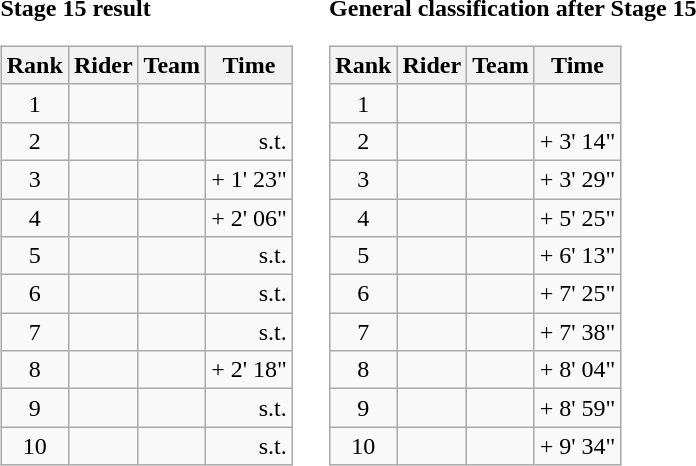<table>
<tr>
<td><strong>Stage 15 result</strong><br><table class="wikitable">
<tr>
<th scope="col">Rank</th>
<th scope="col">Rider</th>
<th scope="col">Team</th>
<th scope="col">Time</th>
</tr>
<tr>
<td style="text-align:center;">1</td>
<td></td>
<td></td>
<td style="text-align:right;"></td>
</tr>
<tr>
<td style="text-align:center;">2</td>
<td></td>
<td></td>
<td style="text-align:right;">s.t.</td>
</tr>
<tr>
<td style="text-align:center;">3</td>
<td></td>
<td></td>
<td style="text-align:right;">+ 1' 23"</td>
</tr>
<tr>
<td style="text-align:center;">4</td>
<td></td>
<td></td>
<td style="text-align:right;">+ 2' 06"</td>
</tr>
<tr>
<td style="text-align:center;">5</td>
<td></td>
<td></td>
<td style="text-align:right;">s.t.</td>
</tr>
<tr>
<td style="text-align:center;">6</td>
<td></td>
<td></td>
<td style="text-align:right;">s.t.</td>
</tr>
<tr>
<td style="text-align:center;">7</td>
<td></td>
<td></td>
<td style="text-align:right;">s.t.</td>
</tr>
<tr>
<td style="text-align:center;">8</td>
<td></td>
<td></td>
<td style="text-align:right;">+ 2' 18"</td>
</tr>
<tr>
<td style="text-align:center;">9</td>
<td></td>
<td></td>
<td style="text-align:right;">s.t.</td>
</tr>
<tr>
<td style="text-align:center;">10</td>
<td></td>
<td></td>
<td style="text-align:right;">s.t.</td>
</tr>
</table>
</td>
<td></td>
<td><strong>General classification after Stage 15</strong><br><table class="wikitable">
<tr>
<th scope="col">Rank</th>
<th scope="col">Rider</th>
<th scope="col">Team</th>
<th scope="col">Time</th>
</tr>
<tr>
<td style="text-align:center;">1</td>
<td></td>
<td></td>
<td style="text-align:right;"></td>
</tr>
<tr>
<td style="text-align:center;">2</td>
<td></td>
<td></td>
<td style="text-align:right;">+ 3' 14"</td>
</tr>
<tr>
<td style="text-align:center;">3</td>
<td></td>
<td></td>
<td style="text-align:right;">+ 3' 29"</td>
</tr>
<tr>
<td style="text-align:center;">4</td>
<td></td>
<td></td>
<td style="text-align:right;">+ 5' 25"</td>
</tr>
<tr>
<td style="text-align:center;">5</td>
<td></td>
<td></td>
<td style="text-align:right;">+ 6' 13"</td>
</tr>
<tr>
<td style="text-align:center;">6</td>
<td></td>
<td></td>
<td style="text-align:right;">+ 7' 25"</td>
</tr>
<tr>
<td style="text-align:center;">7</td>
<td></td>
<td></td>
<td style="text-align:right;">+ 7' 38"</td>
</tr>
<tr>
<td style="text-align:center;">8</td>
<td></td>
<td></td>
<td style="text-align:right;">+ 8' 04"</td>
</tr>
<tr>
<td style="text-align:center;">9</td>
<td></td>
<td></td>
<td style="text-align:right;">+ 8' 59"</td>
</tr>
<tr>
<td style="text-align:center;">10</td>
<td></td>
<td></td>
<td style="text-align:right;">+ 9' 34"</td>
</tr>
</table>
</td>
</tr>
</table>
